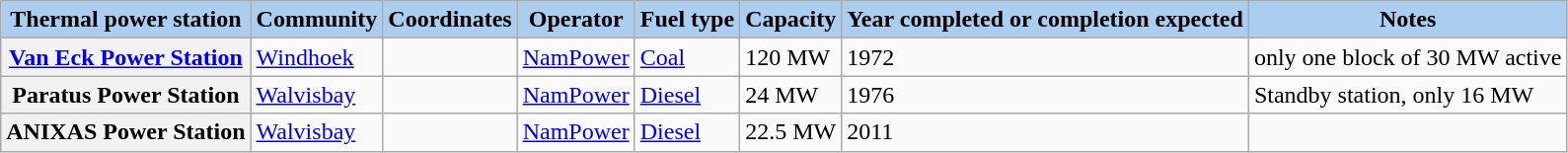<table class="wikitable sortable">
<tr>
<th style="background-color:#ABCDEF;">Thermal power station</th>
<th style="background-color:#ABCDEF;">Community</th>
<th style="background-color:#ABCDEF;">Coordinates</th>
<th style="background-color:#ABCDEF;">Operator</th>
<th style="background-color:#ABCDEF;">Fuel type</th>
<th style="background-color:#ABCDEF;">Capacity</th>
<th style="background-color:#ABCDEF;">Year completed or completion expected</th>
<th style="background-color:#ABCDEF;">Notes</th>
</tr>
<tr>
<th><a href='#'>Van Eck Power Station</a></th>
<td><a href='#'>Windhoek</a></td>
<td></td>
<td><a href='#'>NamPower</a></td>
<td><a href='#'>Coal</a></td>
<td>120 MW</td>
<td>1972</td>
<td> only one block of 30 MW active</td>
</tr>
<tr>
<th>Paratus Power Station</th>
<td><a href='#'>Walvisbay</a></td>
<td></td>
<td><a href='#'>NamPower</a></td>
<td><a href='#'>Diesel</a></td>
<td>24 MW</td>
<td>1976</td>
<td>Standby station,  only 16 MW</td>
</tr>
<tr>
<th>ANIXAS Power Station</th>
<td><a href='#'>Walvisbay</a></td>
<td></td>
<td><a href='#'>NamPower</a></td>
<td><a href='#'>Diesel</a></td>
<td>22.5 MW</td>
<td>2011</td>
<td></td>
</tr>
</table>
